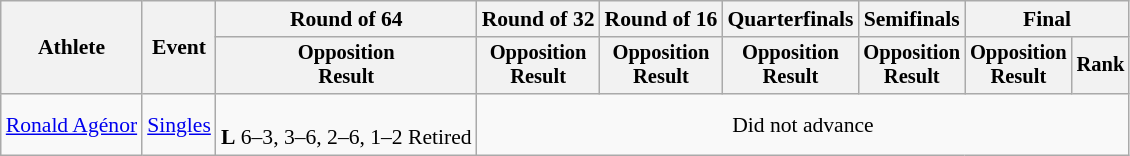<table class="wikitable" style="font-size:90%">
<tr>
<th rowspan="2">Athlete</th>
<th rowspan="2">Event</th>
<th>Round of 64</th>
<th>Round of 32</th>
<th>Round of 16</th>
<th>Quarterfinals</th>
<th>Semifinals</th>
<th colspan=2>Final</th>
</tr>
<tr style="font-size:95%">
<th>Opposition<br>Result</th>
<th>Opposition<br>Result</th>
<th>Opposition<br>Result</th>
<th>Opposition<br>Result</th>
<th>Opposition<br>Result</th>
<th>Opposition<br>Result</th>
<th>Rank</th>
</tr>
<tr align=center>
<td align=left><a href='#'>Ronald Agénor</a></td>
<td align=left><a href='#'>Singles</a></td>
<td><br><strong>L</strong> 6–3, 3–6, 2–6, 1–2 Retired</td>
<td colspan=6>Did not advance</td>
</tr>
</table>
